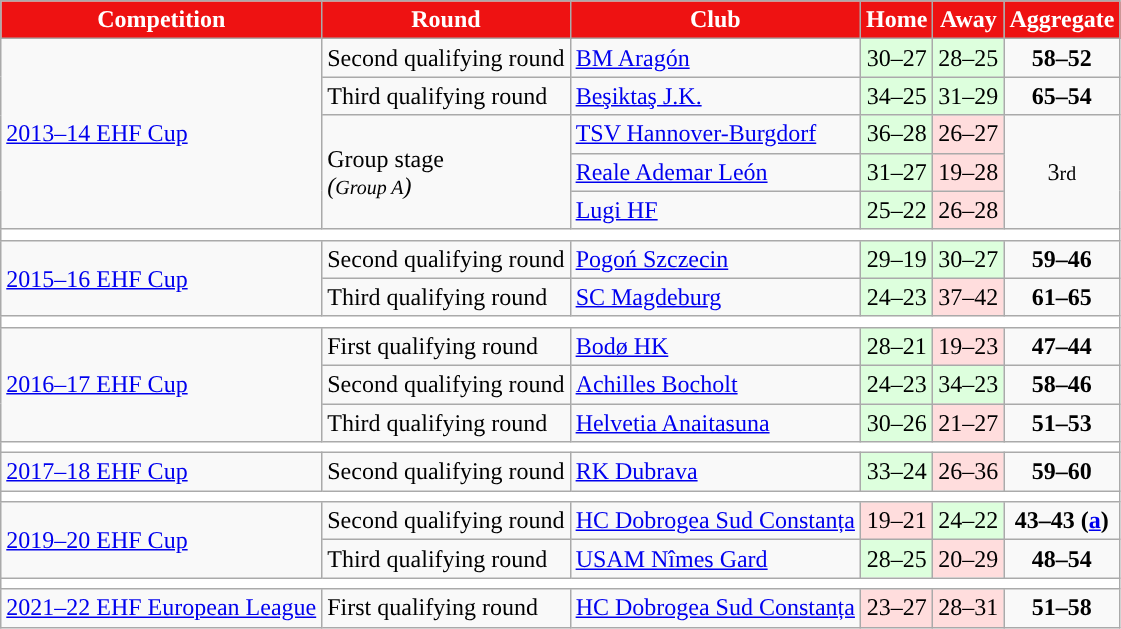<table class="wikitable collapsible collapsed" align=center>
<tr>
<th style="color:white; background:#EE1212">Competition</th>
<th style="color:white; background:#EE1212">Round</th>
<th style="color:white; background:#EE1212">Club</th>
<th style="color:white; background:#EE1212">Home</th>
<th style="color:white; background:#EE1212">Away</th>
<th style="color:white; background:#EE1212">Aggregate</th>
</tr>
<tr>
<td rowspan=5><a href='#'>2013–14 EHF Cup</a></td>
<td>Second qualifying round</td>
<td> <a href='#'>BM Aragón</a></td>
<td style="text-align:center; background:#dfd;">30–27</td>
<td style="text-align:center; background:#dfd;">28–25</td>
<td style="text-align:center;"><strong>58–52</strong></td>
</tr>
<tr>
<td>Third qualifying round</td>
<td> <a href='#'>Beşiktaş J.K.</a></td>
<td style="text-align:center; background:#dfd;">34–25</td>
<td style="text-align:center; background:#dfd;">31–29</td>
<td style="text-align:center;"><strong>65–54</strong></td>
</tr>
<tr>
<td rowspan=3>Group stage<br><em>(<small>Group A</small>)</em></td>
<td> <a href='#'>TSV Hannover-Burgdorf</a></td>
<td style="text-align:center; background:#dfd;">36–28</td>
<td style="text-align:center; background:#fdd;">26–27</td>
<td style="text-align:center;" rowspan="3">3<small>rd</small></td>
</tr>
<tr>
<td> <a href='#'>Reale Ademar León</a></td>
<td style="text-align:center; background:#dfd;">31–27</td>
<td style="text-align:center; background:#fdd;">19–28</td>
</tr>
<tr>
<td> <a href='#'>Lugi HF</a></td>
<td style="text-align:center; background:#dfd;">25–22</td>
<td style="text-align:center; background:#fdd;">26–28</td>
</tr>
<tr>
<td colspan="7"  style="text-align:center; background:white;"></td>
</tr>
<tr>
<td rowspan=2><a href='#'>2015–16 EHF Cup</a></td>
<td>Second qualifying round</td>
<td> <a href='#'>Pogoń Szczecin</a></td>
<td style="text-align:center; background:#dfd;">29–19</td>
<td style="text-align:center; background:#dfd;">30–27</td>
<td style="text-align:center;"><strong>59–46</strong></td>
</tr>
<tr>
<td>Third qualifying round</td>
<td> <a href='#'>SC Magdeburg</a></td>
<td style="text-align:center; background:#dfd;">24–23</td>
<td style="text-align:center; background:#fdd;">37–42</td>
<td style="text-align:center;"><strong>61–65</strong></td>
</tr>
<tr>
<td colspan="7"  style="text-align:center; background:white;"></td>
</tr>
<tr>
<td rowspan=3><a href='#'>2016–17 EHF Cup</a></td>
<td>First qualifying round</td>
<td> <a href='#'>Bodø HK</a></td>
<td style="text-align:center; background:#dfd;">28–21</td>
<td style="text-align:center; background:#fdd;">19–23</td>
<td style="text-align:center;"><strong>47–44</strong></td>
</tr>
<tr>
<td>Second qualifying round</td>
<td> <a href='#'>Achilles Bocholt</a></td>
<td style="text-align:center; background:#dfd;">24–23</td>
<td style="text-align:center; background:#dfd;">34–23</td>
<td style="text-align:center;"><strong>58–46</strong></td>
</tr>
<tr>
<td>Third qualifying round</td>
<td> <a href='#'>Helvetia Anaitasuna</a></td>
<td style="text-align:center; background:#dfd;">30–26</td>
<td style="text-align:center; background:#fdd;">21–27</td>
<td style="text-align:center;"><strong>51–53</strong></td>
</tr>
<tr>
<td colspan="7"  style="text-align:center; background:white;"></td>
</tr>
<tr>
<td><a href='#'>2017–18 EHF Cup</a></td>
<td>Second qualifying round</td>
<td> <a href='#'>RK Dubrava</a></td>
<td style="text-align:center; background:#dfd;">33–24</td>
<td style="text-align:center; background:#fdd;">26–36</td>
<td style="text-align:center;"><strong>59–60</strong></td>
</tr>
<tr>
<td colspan="7"  style="text-align:center; background:white;"></td>
</tr>
<tr>
<td rowspan=2><a href='#'>2019–20 EHF Cup</a></td>
<td>Second qualifying round</td>
<td> <a href='#'>HC Dobrogea Sud Constanța</a></td>
<td style="text-align:center; background:#fdd;">19–21</td>
<td style="text-align:center; background:#dfd;">24–22</td>
<td style="text-align:center;"><strong>43–43 (<a href='#'>a</a>)</strong></td>
</tr>
<tr>
<td>Third qualifying round</td>
<td> <a href='#'>USAM Nîmes Gard</a></td>
<td style="text-align:center; background:#dfd;">28–25</td>
<td style="text-align:center; background:#fdd;">20–29</td>
<td style="text-align:center;"><strong>48–54</strong></td>
</tr>
<tr>
<td colspan="7"  style="text-align:center; background:white;"></td>
</tr>
<tr>
<td rowspan=1><a href='#'>2021–22 EHF European League</a></td>
<td>First qualifying round</td>
<td> <a href='#'>HC Dobrogea Sud Constanța</a></td>
<td style="text-align:center; background:#fdd;">23–27</td>
<td style="text-align:center; background:#fdd;">28–31</td>
<td style="text-align:center;"><strong>51–58</strong></td>
</tr>
</table>
